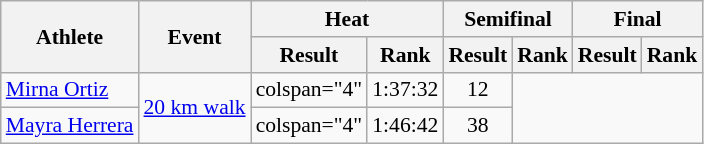<table class="wikitable" style="font-size:90%">
<tr>
<th rowspan="2">Athlete</th>
<th rowspan="2">Event</th>
<th colspan="2">Heat</th>
<th colspan="2">Semifinal</th>
<th colspan="2">Final</th>
</tr>
<tr>
<th>Result</th>
<th>Rank</th>
<th>Result</th>
<th>Rank</th>
<th>Result</th>
<th>Rank</th>
</tr>
<tr style=text-align:center>
<td style=text-align:left><a href='#'>Mirna Ortiz</a></td>
<td style=text-align:left rowspan="2"><a href='#'>20 km walk</a></td>
<td>colspan="4" </td>
<td>1:37:32</td>
<td>12</td>
</tr>
<tr style=text-align:center>
<td style=text-align:left><a href='#'>Mayra Herrera</a></td>
<td>colspan="4" </td>
<td>1:46:42</td>
<td>38</td>
</tr>
</table>
